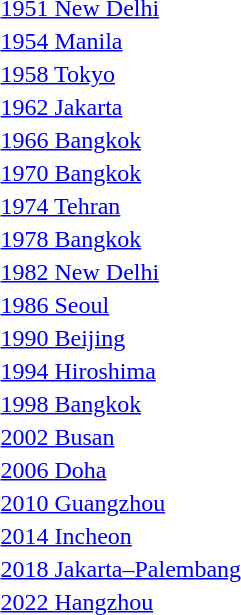<table>
<tr>
<td><a href='#'>1951 New Delhi</a></td>
<td></td>
<td></td>
<td></td>
</tr>
<tr>
<td><a href='#'>1954 Manila</a></td>
<td></td>
<td></td>
<td></td>
</tr>
<tr>
<td><a href='#'>1958 Tokyo</a></td>
<td></td>
<td></td>
<td></td>
</tr>
<tr>
<td><a href='#'>1962 Jakarta</a></td>
<td></td>
<td></td>
<td></td>
</tr>
<tr>
<td><a href='#'>1966 Bangkok</a></td>
<td></td>
<td></td>
<td></td>
</tr>
<tr>
<td><a href='#'>1970 Bangkok</a></td>
<td></td>
<td></td>
<td></td>
</tr>
<tr>
<td><a href='#'>1974 Tehran</a></td>
<td></td>
<td></td>
<td></td>
</tr>
<tr>
<td><a href='#'>1978 Bangkok</a></td>
<td></td>
<td></td>
<td></td>
</tr>
<tr>
<td><a href='#'>1982 New Delhi</a></td>
<td></td>
<td></td>
<td></td>
</tr>
<tr>
<td><a href='#'>1986 Seoul</a></td>
<td></td>
<td></td>
<td></td>
</tr>
<tr>
<td><a href='#'>1990 Beijing</a></td>
<td></td>
<td></td>
<td></td>
</tr>
<tr>
<td><a href='#'>1994 Hiroshima</a></td>
<td></td>
<td></td>
<td></td>
</tr>
<tr>
<td><a href='#'>1998 Bangkok</a></td>
<td></td>
<td></td>
<td></td>
</tr>
<tr>
<td><a href='#'>2002 Busan</a></td>
<td></td>
<td></td>
<td></td>
</tr>
<tr>
<td><a href='#'>2006 Doha</a></td>
<td></td>
<td></td>
<td></td>
</tr>
<tr>
<td><a href='#'>2010 Guangzhou</a></td>
<td></td>
<td></td>
<td></td>
</tr>
<tr>
<td><a href='#'>2014 Incheon</a></td>
<td></td>
<td></td>
<td></td>
</tr>
<tr>
<td><a href='#'>2018 Jakarta–Palembang</a></td>
<td></td>
<td></td>
<td></td>
</tr>
<tr>
<td><a href='#'>2022 Hangzhou</a></td>
<td></td>
<td></td>
<td></td>
</tr>
</table>
